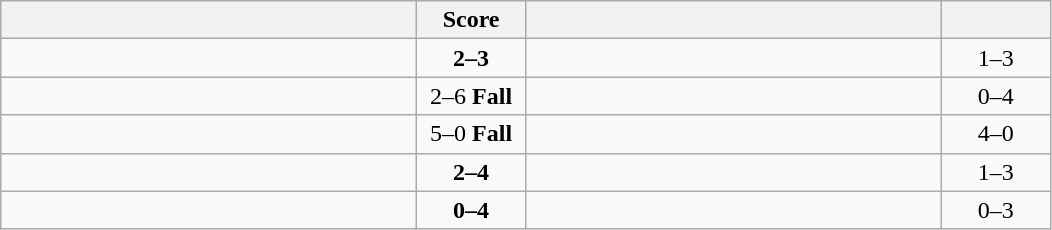<table class="wikitable" style="text-align: center; ">
<tr>
<th align="right" width="270"></th>
<th width="65">Score</th>
<th align="left" width="270"></th>
<th width="65"></th>
</tr>
<tr>
<td align="left"></td>
<td><strong>2–3</strong></td>
<td align="left"><strong></strong></td>
<td>1–3 <strong></strong></td>
</tr>
<tr>
<td align="left"></td>
<td>2–6 <strong>Fall</strong></td>
<td align="left"><strong></strong></td>
<td>0–4 <strong></strong></td>
</tr>
<tr>
<td align="left"><strong></strong></td>
<td>5–0 <strong>Fall</strong></td>
<td align="left"></td>
<td>4–0 <strong></strong></td>
</tr>
<tr>
<td align="left"></td>
<td><strong>2–4</strong></td>
<td align="left"><strong></strong></td>
<td>1–3 <strong></strong></td>
</tr>
<tr>
<td align="left"></td>
<td><strong>0–4</strong></td>
<td align="left"><strong></strong></td>
<td>0–3 <strong></strong></td>
</tr>
</table>
